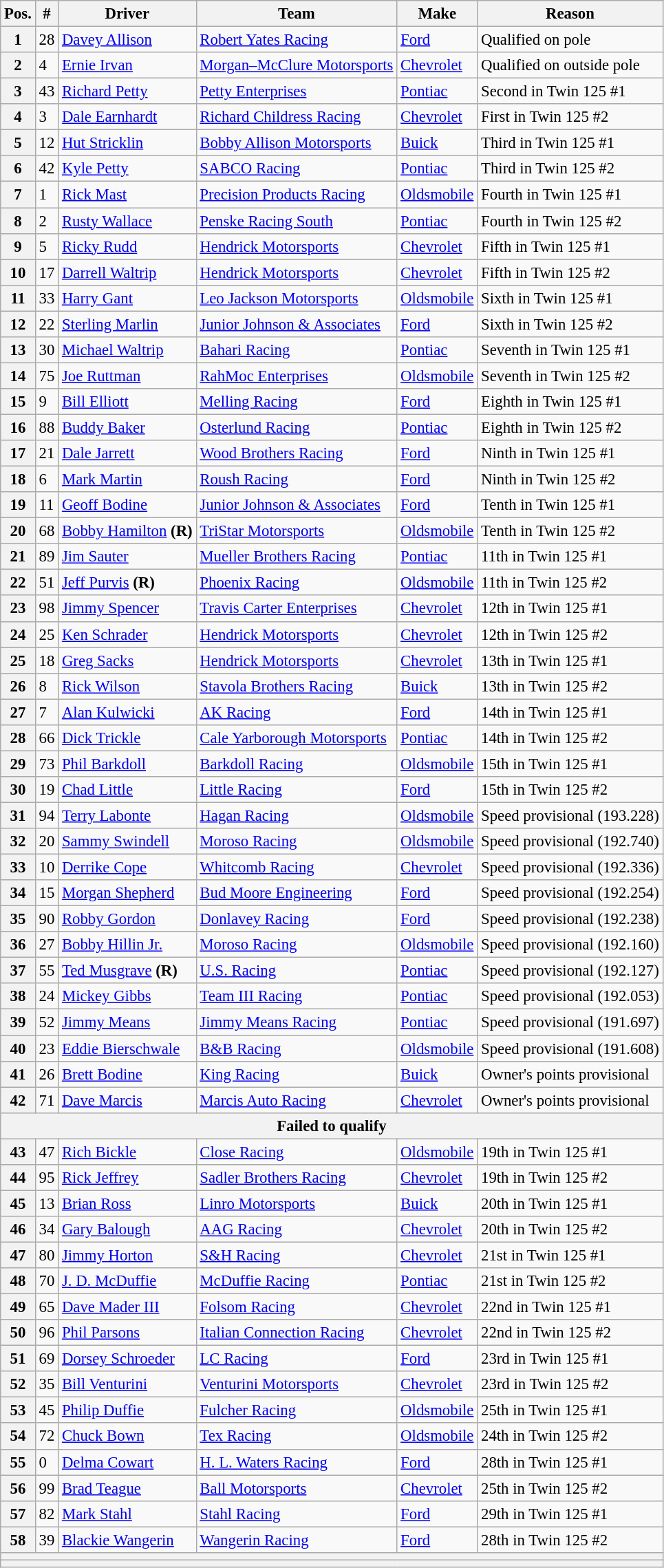<table class="wikitable" style="font-size:95%">
<tr>
<th>Pos.</th>
<th>#</th>
<th>Driver</th>
<th>Team</th>
<th>Make</th>
<th>Reason</th>
</tr>
<tr>
<th>1</th>
<td>28</td>
<td><a href='#'>Davey Allison</a></td>
<td><a href='#'>Robert Yates Racing</a></td>
<td><a href='#'>Ford</a></td>
<td>Qualified on pole</td>
</tr>
<tr>
<th>2</th>
<td>4</td>
<td><a href='#'>Ernie Irvan</a></td>
<td><a href='#'>Morgan–McClure Motorsports</a></td>
<td><a href='#'>Chevrolet</a></td>
<td>Qualified on outside pole</td>
</tr>
<tr>
<th>3</th>
<td>43</td>
<td><a href='#'>Richard Petty</a></td>
<td><a href='#'>Petty Enterprises</a></td>
<td><a href='#'>Pontiac</a></td>
<td>Second in Twin 125 #1</td>
</tr>
<tr>
<th>4</th>
<td>3</td>
<td><a href='#'>Dale Earnhardt</a></td>
<td><a href='#'>Richard Childress Racing</a></td>
<td><a href='#'>Chevrolet</a></td>
<td>First in Twin 125 #2</td>
</tr>
<tr>
<th>5</th>
<td>12</td>
<td><a href='#'>Hut Stricklin</a></td>
<td><a href='#'>Bobby Allison Motorsports</a></td>
<td><a href='#'>Buick</a></td>
<td>Third in Twin 125 #1</td>
</tr>
<tr>
<th>6</th>
<td>42</td>
<td><a href='#'>Kyle Petty</a></td>
<td><a href='#'>SABCO Racing</a></td>
<td><a href='#'>Pontiac</a></td>
<td>Third in Twin 125 #2</td>
</tr>
<tr>
<th>7</th>
<td>1</td>
<td><a href='#'>Rick Mast</a></td>
<td><a href='#'>Precision Products Racing</a></td>
<td><a href='#'>Oldsmobile</a></td>
<td>Fourth in Twin 125 #1</td>
</tr>
<tr>
<th>8</th>
<td>2</td>
<td><a href='#'>Rusty Wallace</a></td>
<td><a href='#'>Penske Racing South</a></td>
<td><a href='#'>Pontiac</a></td>
<td>Fourth in Twin 125 #2</td>
</tr>
<tr>
<th>9</th>
<td>5</td>
<td><a href='#'>Ricky Rudd</a></td>
<td><a href='#'>Hendrick Motorsports</a></td>
<td><a href='#'>Chevrolet</a></td>
<td>Fifth in Twin 125 #1</td>
</tr>
<tr>
<th>10</th>
<td>17</td>
<td><a href='#'>Darrell Waltrip</a></td>
<td><a href='#'>Hendrick Motorsports</a></td>
<td><a href='#'>Chevrolet</a></td>
<td>Fifth in Twin 125 #2</td>
</tr>
<tr>
<th>11</th>
<td>33</td>
<td><a href='#'>Harry Gant</a></td>
<td><a href='#'>Leo Jackson Motorsports</a></td>
<td><a href='#'>Oldsmobile</a></td>
<td>Sixth in Twin 125 #1</td>
</tr>
<tr>
<th>12</th>
<td>22</td>
<td><a href='#'>Sterling Marlin</a></td>
<td><a href='#'>Junior Johnson & Associates</a></td>
<td><a href='#'>Ford</a></td>
<td>Sixth in Twin 125 #2</td>
</tr>
<tr>
<th>13</th>
<td>30</td>
<td><a href='#'>Michael Waltrip</a></td>
<td><a href='#'>Bahari Racing</a></td>
<td><a href='#'>Pontiac</a></td>
<td>Seventh in Twin 125 #1</td>
</tr>
<tr>
<th>14</th>
<td>75</td>
<td><a href='#'>Joe Ruttman</a></td>
<td><a href='#'>RahMoc Enterprises</a></td>
<td><a href='#'>Oldsmobile</a></td>
<td>Seventh in Twin 125 #2</td>
</tr>
<tr>
<th>15</th>
<td>9</td>
<td><a href='#'>Bill Elliott</a></td>
<td><a href='#'>Melling Racing</a></td>
<td><a href='#'>Ford</a></td>
<td>Eighth in Twin 125 #1</td>
</tr>
<tr>
<th>16</th>
<td>88</td>
<td><a href='#'>Buddy Baker</a></td>
<td><a href='#'>Osterlund Racing</a></td>
<td><a href='#'>Pontiac</a></td>
<td>Eighth in Twin 125 #2</td>
</tr>
<tr>
<th>17</th>
<td>21</td>
<td><a href='#'>Dale Jarrett</a></td>
<td><a href='#'>Wood Brothers Racing</a></td>
<td><a href='#'>Ford</a></td>
<td>Ninth in Twin 125 #1</td>
</tr>
<tr>
<th>18</th>
<td>6</td>
<td><a href='#'>Mark Martin</a></td>
<td><a href='#'>Roush Racing</a></td>
<td><a href='#'>Ford</a></td>
<td>Ninth in Twin 125 #2</td>
</tr>
<tr>
<th>19</th>
<td>11</td>
<td><a href='#'>Geoff Bodine</a></td>
<td><a href='#'>Junior Johnson & Associates</a></td>
<td><a href='#'>Ford</a></td>
<td>Tenth in Twin 125 #1</td>
</tr>
<tr>
<th>20</th>
<td>68</td>
<td><a href='#'>Bobby Hamilton</a> <strong>(R)</strong></td>
<td><a href='#'>TriStar Motorsports</a></td>
<td><a href='#'>Oldsmobile</a></td>
<td>Tenth in Twin 125 #2</td>
</tr>
<tr>
<th>21</th>
<td>89</td>
<td><a href='#'>Jim Sauter</a></td>
<td><a href='#'>Mueller Brothers Racing</a></td>
<td><a href='#'>Pontiac</a></td>
<td>11th in Twin 125 #1</td>
</tr>
<tr>
<th>22</th>
<td>51</td>
<td><a href='#'>Jeff Purvis</a> <strong>(R)</strong></td>
<td><a href='#'>Phoenix Racing</a></td>
<td><a href='#'>Oldsmobile</a></td>
<td>11th in Twin 125 #2</td>
</tr>
<tr>
<th>23</th>
<td>98</td>
<td><a href='#'>Jimmy Spencer</a></td>
<td><a href='#'>Travis Carter Enterprises</a></td>
<td><a href='#'>Chevrolet</a></td>
<td>12th in Twin 125 #1</td>
</tr>
<tr>
<th>24</th>
<td>25</td>
<td><a href='#'>Ken Schrader</a></td>
<td><a href='#'>Hendrick Motorsports</a></td>
<td><a href='#'>Chevrolet</a></td>
<td>12th in Twin 125 #2</td>
</tr>
<tr>
<th>25</th>
<td>18</td>
<td><a href='#'>Greg Sacks</a></td>
<td><a href='#'>Hendrick Motorsports</a></td>
<td><a href='#'>Chevrolet</a></td>
<td>13th in Twin 125 #1</td>
</tr>
<tr>
<th>26</th>
<td>8</td>
<td><a href='#'>Rick Wilson</a></td>
<td><a href='#'>Stavola Brothers Racing</a></td>
<td><a href='#'>Buick</a></td>
<td>13th in Twin 125 #2</td>
</tr>
<tr>
<th>27</th>
<td>7</td>
<td><a href='#'>Alan Kulwicki</a></td>
<td><a href='#'>AK Racing</a></td>
<td><a href='#'>Ford</a></td>
<td>14th in Twin 125 #1</td>
</tr>
<tr>
<th>28</th>
<td>66</td>
<td><a href='#'>Dick Trickle</a></td>
<td><a href='#'>Cale Yarborough Motorsports</a></td>
<td><a href='#'>Pontiac</a></td>
<td>14th in Twin 125 #2</td>
</tr>
<tr>
<th>29</th>
<td>73</td>
<td><a href='#'>Phil Barkdoll</a></td>
<td><a href='#'>Barkdoll Racing</a></td>
<td><a href='#'>Oldsmobile</a></td>
<td>15th in Twin 125 #1</td>
</tr>
<tr>
<th>30</th>
<td>19</td>
<td><a href='#'>Chad Little</a></td>
<td><a href='#'>Little Racing</a></td>
<td><a href='#'>Ford</a></td>
<td>15th in Twin 125 #2</td>
</tr>
<tr>
<th>31</th>
<td>94</td>
<td><a href='#'>Terry Labonte</a></td>
<td><a href='#'>Hagan Racing</a></td>
<td><a href='#'>Oldsmobile</a></td>
<td>Speed provisional (193.228)</td>
</tr>
<tr>
<th>32</th>
<td>20</td>
<td><a href='#'>Sammy Swindell</a></td>
<td><a href='#'>Moroso Racing</a></td>
<td><a href='#'>Oldsmobile</a></td>
<td>Speed provisional (192.740)</td>
</tr>
<tr>
<th>33</th>
<td>10</td>
<td><a href='#'>Derrike Cope</a></td>
<td><a href='#'>Whitcomb Racing</a></td>
<td><a href='#'>Chevrolet</a></td>
<td>Speed provisional (192.336)</td>
</tr>
<tr>
<th>34</th>
<td>15</td>
<td><a href='#'>Morgan Shepherd</a></td>
<td><a href='#'>Bud Moore Engineering</a></td>
<td><a href='#'>Ford</a></td>
<td>Speed provisional (192.254)</td>
</tr>
<tr>
<th>35</th>
<td>90</td>
<td><a href='#'>Robby Gordon</a></td>
<td><a href='#'>Donlavey Racing</a></td>
<td><a href='#'>Ford</a></td>
<td>Speed provisional (192.238)</td>
</tr>
<tr>
<th>36</th>
<td>27</td>
<td><a href='#'>Bobby Hillin Jr.</a></td>
<td><a href='#'>Moroso Racing</a></td>
<td><a href='#'>Oldsmobile</a></td>
<td>Speed provisional (192.160)</td>
</tr>
<tr>
<th>37</th>
<td>55</td>
<td><a href='#'>Ted Musgrave</a> <strong>(R)</strong></td>
<td><a href='#'>U.S. Racing</a></td>
<td><a href='#'>Pontiac</a></td>
<td>Speed provisional (192.127)</td>
</tr>
<tr>
<th>38</th>
<td>24</td>
<td><a href='#'>Mickey Gibbs</a></td>
<td><a href='#'>Team III Racing</a></td>
<td><a href='#'>Pontiac</a></td>
<td>Speed provisional (192.053)</td>
</tr>
<tr>
<th>39</th>
<td>52</td>
<td><a href='#'>Jimmy Means</a></td>
<td><a href='#'>Jimmy Means Racing</a></td>
<td><a href='#'>Pontiac</a></td>
<td>Speed provisional (191.697)</td>
</tr>
<tr>
<th>40</th>
<td>23</td>
<td><a href='#'>Eddie Bierschwale</a></td>
<td><a href='#'>B&B Racing</a></td>
<td><a href='#'>Oldsmobile</a></td>
<td>Speed provisional (191.608)</td>
</tr>
<tr>
<th>41</th>
<td>26</td>
<td><a href='#'>Brett Bodine</a></td>
<td><a href='#'>King Racing</a></td>
<td><a href='#'>Buick</a></td>
<td>Owner's points provisional</td>
</tr>
<tr>
<th>42</th>
<td>71</td>
<td><a href='#'>Dave Marcis</a></td>
<td><a href='#'>Marcis Auto Racing</a></td>
<td><a href='#'>Chevrolet</a></td>
<td>Owner's points provisional</td>
</tr>
<tr>
<th colspan="6">Failed to qualify</th>
</tr>
<tr>
<th>43</th>
<td>47</td>
<td><a href='#'>Rich Bickle</a></td>
<td><a href='#'>Close Racing</a></td>
<td><a href='#'>Oldsmobile</a></td>
<td>19th in Twin 125 #1</td>
</tr>
<tr>
<th>44</th>
<td>95</td>
<td><a href='#'>Rick Jeffrey</a></td>
<td><a href='#'>Sadler Brothers Racing</a></td>
<td><a href='#'>Chevrolet</a></td>
<td>19th in Twin 125 #2</td>
</tr>
<tr>
<th>45</th>
<td>13</td>
<td><a href='#'>Brian Ross</a></td>
<td><a href='#'>Linro Motorsports</a></td>
<td><a href='#'>Buick</a></td>
<td>20th in Twin 125 #1</td>
</tr>
<tr>
<th>46</th>
<td>34</td>
<td><a href='#'>Gary Balough</a></td>
<td><a href='#'>AAG Racing</a></td>
<td><a href='#'>Chevrolet</a></td>
<td>20th in Twin 125 #2</td>
</tr>
<tr>
<th>47</th>
<td>80</td>
<td><a href='#'>Jimmy Horton</a></td>
<td><a href='#'>S&H Racing</a></td>
<td><a href='#'>Chevrolet</a></td>
<td>21st in Twin 125 #1</td>
</tr>
<tr>
<th>48</th>
<td>70</td>
<td><a href='#'>J. D. McDuffie</a></td>
<td><a href='#'>McDuffie Racing</a></td>
<td><a href='#'>Pontiac</a></td>
<td>21st in Twin 125 #2</td>
</tr>
<tr>
<th>49</th>
<td>65</td>
<td><a href='#'>Dave Mader III</a></td>
<td><a href='#'>Folsom Racing</a></td>
<td><a href='#'>Chevrolet</a></td>
<td>22nd in Twin 125 #1</td>
</tr>
<tr>
<th>50</th>
<td>96</td>
<td><a href='#'>Phil Parsons</a></td>
<td><a href='#'>Italian Connection Racing</a></td>
<td><a href='#'>Chevrolet</a></td>
<td>22nd in Twin 125 #2</td>
</tr>
<tr>
<th>51</th>
<td>69</td>
<td><a href='#'>Dorsey Schroeder</a></td>
<td><a href='#'>LC Racing</a></td>
<td><a href='#'>Ford</a></td>
<td>23rd in Twin 125 #1</td>
</tr>
<tr>
<th>52</th>
<td>35</td>
<td><a href='#'>Bill Venturini</a></td>
<td><a href='#'>Venturini Motorsports</a></td>
<td><a href='#'>Chevrolet</a></td>
<td>23rd in Twin 125 #2</td>
</tr>
<tr>
<th>53</th>
<td>45</td>
<td><a href='#'>Philip Duffie</a></td>
<td><a href='#'>Fulcher Racing</a></td>
<td><a href='#'>Oldsmobile</a></td>
<td>25th in Twin 125 #1</td>
</tr>
<tr>
<th>54</th>
<td>72</td>
<td><a href='#'>Chuck Bown</a></td>
<td><a href='#'>Tex Racing</a></td>
<td><a href='#'>Oldsmobile</a></td>
<td>24th in Twin 125 #2</td>
</tr>
<tr>
<th>55</th>
<td>0</td>
<td><a href='#'>Delma Cowart</a></td>
<td><a href='#'>H. L. Waters Racing</a></td>
<td><a href='#'>Ford</a></td>
<td>28th in Twin 125 #1</td>
</tr>
<tr>
<th>56</th>
<td>99</td>
<td><a href='#'>Brad Teague</a></td>
<td><a href='#'>Ball Motorsports</a></td>
<td><a href='#'>Chevrolet</a></td>
<td>25th in Twin 125 #2</td>
</tr>
<tr>
<th>57</th>
<td>82</td>
<td><a href='#'>Mark Stahl</a></td>
<td><a href='#'>Stahl Racing</a></td>
<td><a href='#'>Ford</a></td>
<td>29th in Twin 125 #1</td>
</tr>
<tr>
<th>58</th>
<td>39</td>
<td><a href='#'>Blackie Wangerin</a></td>
<td><a href='#'>Wangerin Racing</a></td>
<td><a href='#'>Ford</a></td>
<td>28th in Twin 125 #2</td>
</tr>
<tr>
<th colspan="6"></th>
</tr>
<tr>
<th colspan="6"></th>
</tr>
</table>
